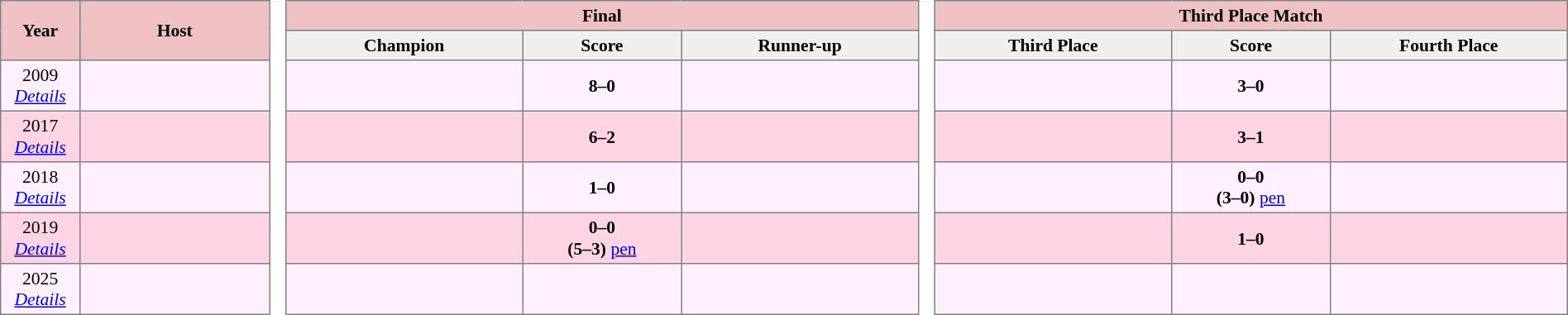<table border="1" style="border-collapse:collapse; font-size:90%; text-align:center;" cellpadding=3 cellspacing=0 width=100%>
<tr style="background:#EFC1C4;">
<th rowspan=2 width=5%>Year</th>
<th rowspan=2 width=12%>Host</th>
<td width="1%" rowspan=8 style="background-color:#ffffff;border-top-style:hidden; border-bottom-style:hidden;"></td>
<th colspan=3>Final</th>
<td width="1%" rowspan=8 style="background-color:#ffffff;border-top-style:hidden; border-bottom-style:hidden;"></td>
<th colspan=3>Third Place Match</th>
</tr>
<tr style="background:#EFEFEF;">
<th width=15%>Champion</th>
<th width=10%>Score</th>
<th width=15%>Runner-up</th>
<th width=15%>Third Place</th>
<th width=10%>Score</th>
<th width=15%>Fourth Place</th>
</tr>
<tr style="background:#fff0ff;">
<td>2009<br><em><a href='#'>Details</a></em></td>
<td></td>
<td><strong></strong></td>
<td><strong>8–0</strong></td>
<td></td>
<td></td>
<td><strong>3–0</strong></td>
<td></td>
</tr>
<tr style="background:#FFD4E4;">
<td>2017<br><em><a href='#'>Details</a></em></td>
<td></td>
<td><strong></strong></td>
<td><strong>6–2</strong></td>
<td></td>
<td></td>
<td><strong>3–1</strong></td>
<td></td>
</tr>
<tr style="background:#fff0ff;">
<td>2018<br><em><a href='#'>Details</a></em></td>
<td></td>
<td><strong></strong></td>
<td><strong>1–0</strong></td>
<td></td>
<td></td>
<td><strong>0–0</strong><br><strong>(3–0)</strong> <a href='#'>pen</a></td>
<td></td>
</tr>
<tr style="background:#FFD4E4;">
<td>2019<br><em><a href='#'>Details</a></em></td>
<td></td>
<td><strong></strong></td>
<td><strong>0–0</strong><br><strong>(5–3)</strong> <a href='#'>pen</a></td>
<td></td>
<td></td>
<td><strong>1–0</strong></td>
<td></td>
</tr>
<tr style="background:#fff0ff;">
<td>2025<br><em><a href='#'>Details</a></em></td>
<td></td>
<td></td>
<td></td>
<td></td>
<td></td>
<td></td>
<td></td>
</tr>
</table>
